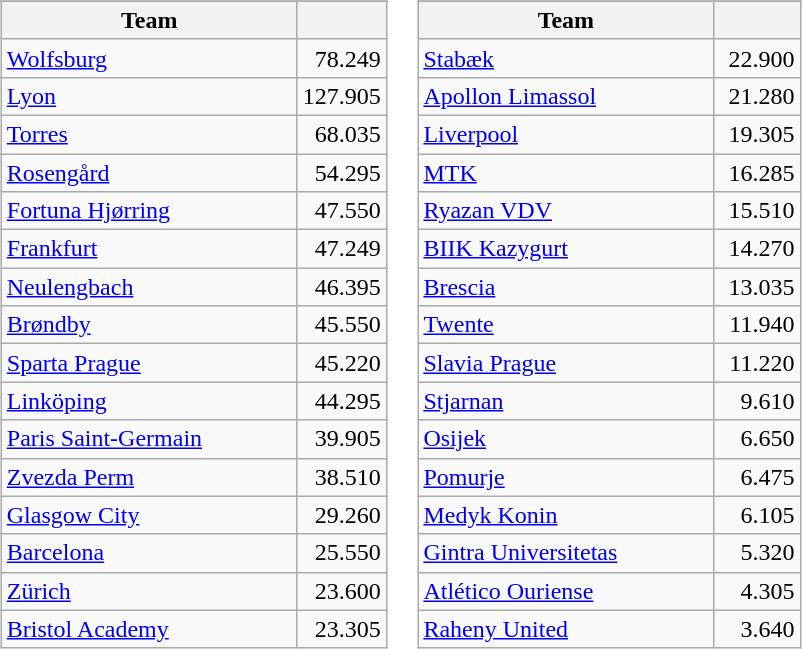<table>
<tr valign=top>
<td><br><table class="wikitable">
<tr>
</tr>
<tr>
<th width=190>Team</th>
<th width=50></th>
</tr>
<tr>
<td> <a href='#'>Wolfsburg</a></td>
<td align=right>78.249</td>
</tr>
<tr>
<td> <a href='#'>Lyon</a></td>
<td align=right>127.905</td>
</tr>
<tr>
<td> <a href='#'>Torres</a></td>
<td align=right>68.035</td>
</tr>
<tr>
<td> <a href='#'>Rosengård</a></td>
<td align=right>54.295</td>
</tr>
<tr>
<td> <a href='#'>Fortuna Hjørring</a></td>
<td align=right>47.550</td>
</tr>
<tr>
<td> <a href='#'>Frankfurt</a></td>
<td align=right>47.249</td>
</tr>
<tr>
<td> <a href='#'>Neulengbach</a></td>
<td align=right>46.395</td>
</tr>
<tr>
<td> <a href='#'>Brøndby</a></td>
<td align=right>45.550</td>
</tr>
<tr>
<td> <a href='#'>Sparta Prague</a></td>
<td align=right>45.220</td>
</tr>
<tr>
<td> <a href='#'>Linköping</a></td>
<td align=right>44.295</td>
</tr>
<tr>
<td> <a href='#'>Paris Saint-Germain</a></td>
<td align=right>39.905</td>
</tr>
<tr>
<td> <a href='#'>Zvezda Perm</a></td>
<td align=right>38.510</td>
</tr>
<tr>
<td> <a href='#'>Glasgow City</a></td>
<td align=right>29.260</td>
</tr>
<tr>
<td> <a href='#'>Barcelona</a></td>
<td align=right>25.550</td>
</tr>
<tr>
<td> <a href='#'>Zürich</a></td>
<td align=right>23.600</td>
</tr>
<tr>
<td> <a href='#'>Bristol Academy</a></td>
<td align=right>23.305</td>
</tr>
</table>
</td>
<td><br><table class="wikitable">
<tr>
</tr>
<tr>
<th width=190>Team</th>
<th width=50></th>
</tr>
<tr>
<td> <a href='#'>Stabæk</a></td>
<td align=right>22.900</td>
</tr>
<tr>
<td> <a href='#'>Apollon Limassol</a></td>
<td align=right>21.280</td>
</tr>
<tr>
<td> <a href='#'>Liverpool</a></td>
<td align=right>19.305</td>
</tr>
<tr>
<td> <a href='#'>MTK</a></td>
<td align=right>16.285</td>
</tr>
<tr>
<td> <a href='#'>Ryazan VDV</a></td>
<td align=right>15.510</td>
</tr>
<tr>
<td> <a href='#'>BIIK Kazygurt</a></td>
<td align=right>14.270</td>
</tr>
<tr>
<td> <a href='#'>Brescia</a></td>
<td align=right>13.035</td>
</tr>
<tr>
<td> <a href='#'>Twente</a></td>
<td align=right>11.940</td>
</tr>
<tr>
<td> <a href='#'>Slavia Prague</a></td>
<td align=right>11.220</td>
</tr>
<tr>
<td> <a href='#'>Stjarnan</a></td>
<td align=right>9.610</td>
</tr>
<tr>
<td> <a href='#'>Osijek</a></td>
<td align=right>6.650</td>
</tr>
<tr>
<td> <a href='#'>Pomurje</a></td>
<td align=right>6.475</td>
</tr>
<tr>
<td> <a href='#'>Medyk Konin</a></td>
<td align=right>6.105</td>
</tr>
<tr>
<td> <a href='#'>Gintra Universitetas</a></td>
<td align=right>5.320</td>
</tr>
<tr>
<td> <a href='#'>Atlético Ouriense</a></td>
<td align=right>4.305</td>
</tr>
<tr>
<td> <a href='#'>Raheny United</a></td>
<td align=right>3.640</td>
</tr>
</table>
</td>
</tr>
</table>
